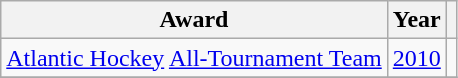<table class="wikitable">
<tr>
<th>Award</th>
<th>Year</th>
<th></th>
</tr>
<tr>
<td><a href='#'>Atlantic Hockey</a> <a href='#'>All-Tournament Team</a></td>
<td><a href='#'>2010</a></td>
<td></td>
</tr>
<tr>
</tr>
</table>
